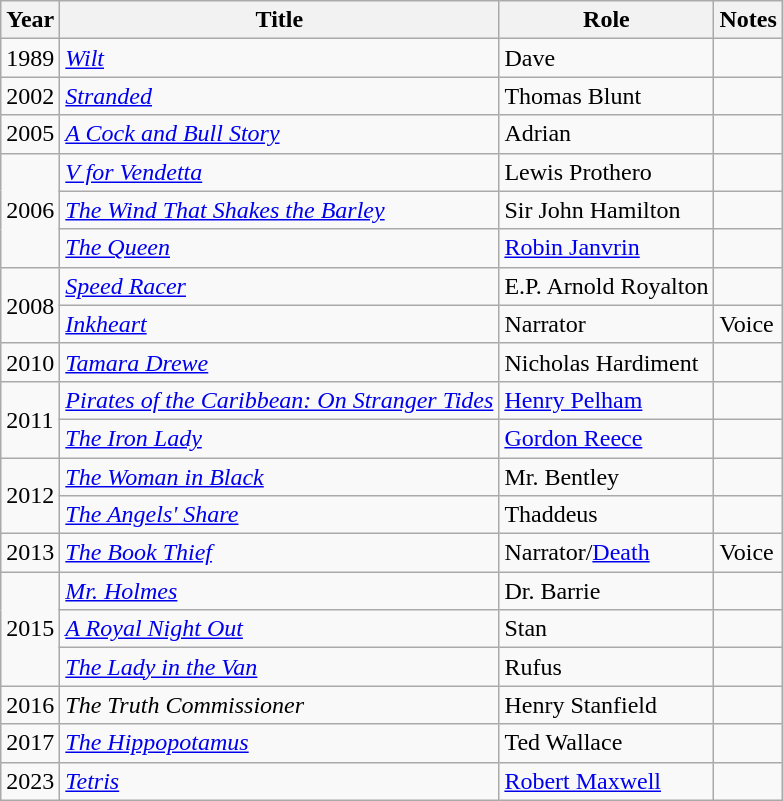<table class="wikitable sortable">
<tr>
<th>Year</th>
<th>Title</th>
<th>Role</th>
<th class="unsortable">Notes</th>
</tr>
<tr>
<td>1989</td>
<td><em><a href='#'>Wilt</a></em></td>
<td>Dave</td>
<td></td>
</tr>
<tr>
<td>2002</td>
<td><em><a href='#'>Stranded</a></em></td>
<td>Thomas Blunt</td>
<td></td>
</tr>
<tr>
<td>2005</td>
<td><em><a href='#'>A Cock and Bull Story</a></em></td>
<td>Adrian</td>
<td></td>
</tr>
<tr>
<td rowspan=3>2006</td>
<td><em><a href='#'>V for Vendetta</a></em></td>
<td>Lewis Prothero</td>
<td></td>
</tr>
<tr>
<td><em><a href='#'>The Wind That Shakes the Barley</a></em></td>
<td>Sir John Hamilton</td>
<td></td>
</tr>
<tr>
<td><em><a href='#'>The Queen</a></em></td>
<td><a href='#'>Robin Janvrin</a></td>
<td></td>
</tr>
<tr>
<td rowspan=2>2008</td>
<td><em><a href='#'>Speed Racer</a></em></td>
<td>E.P. Arnold Royalton</td>
<td></td>
</tr>
<tr>
<td><em><a href='#'>Inkheart</a></em></td>
<td>Narrator</td>
<td>Voice</td>
</tr>
<tr>
<td>2010</td>
<td><em><a href='#'>Tamara Drewe</a></em></td>
<td>Nicholas Hardiment</td>
<td></td>
</tr>
<tr>
<td rowspan=2>2011</td>
<td><em><a href='#'>Pirates of the Caribbean: On Stranger Tides</a></em></td>
<td><a href='#'>Henry Pelham</a></td>
<td></td>
</tr>
<tr>
<td><em><a href='#'>The Iron Lady</a></em></td>
<td><a href='#'>Gordon Reece</a></td>
<td></td>
</tr>
<tr>
<td rowspan=2>2012</td>
<td><em><a href='#'>The Woman in Black</a></em></td>
<td>Mr. Bentley</td>
<td></td>
</tr>
<tr>
<td><em><a href='#'>The Angels' Share</a></em></td>
<td>Thaddeus</td>
<td></td>
</tr>
<tr>
<td>2013</td>
<td><em><a href='#'>The Book Thief</a></em></td>
<td>Narrator/<a href='#'>Death</a></td>
<td>Voice</td>
</tr>
<tr>
<td rowspan=3>2015</td>
<td><em><a href='#'>Mr. Holmes</a></em></td>
<td>Dr. Barrie</td>
<td></td>
</tr>
<tr>
<td><em><a href='#'>A Royal Night Out</a></em></td>
<td>Stan</td>
<td></td>
</tr>
<tr>
<td><em><a href='#'>The Lady in the Van</a></em></td>
<td>Rufus</td>
<td></td>
</tr>
<tr>
<td rowspan="1">2016</td>
<td><em>The Truth Commissioner</em></td>
<td>Henry Stanfield</td>
<td></td>
</tr>
<tr>
<td>2017</td>
<td><em><a href='#'>The Hippopotamus</a></em></td>
<td>Ted Wallace</td>
<td></td>
</tr>
<tr>
<td>2023</td>
<td><em><a href='#'>Tetris</a></em></td>
<td><a href='#'>Robert Maxwell</a></td>
<td></td>
</tr>
</table>
